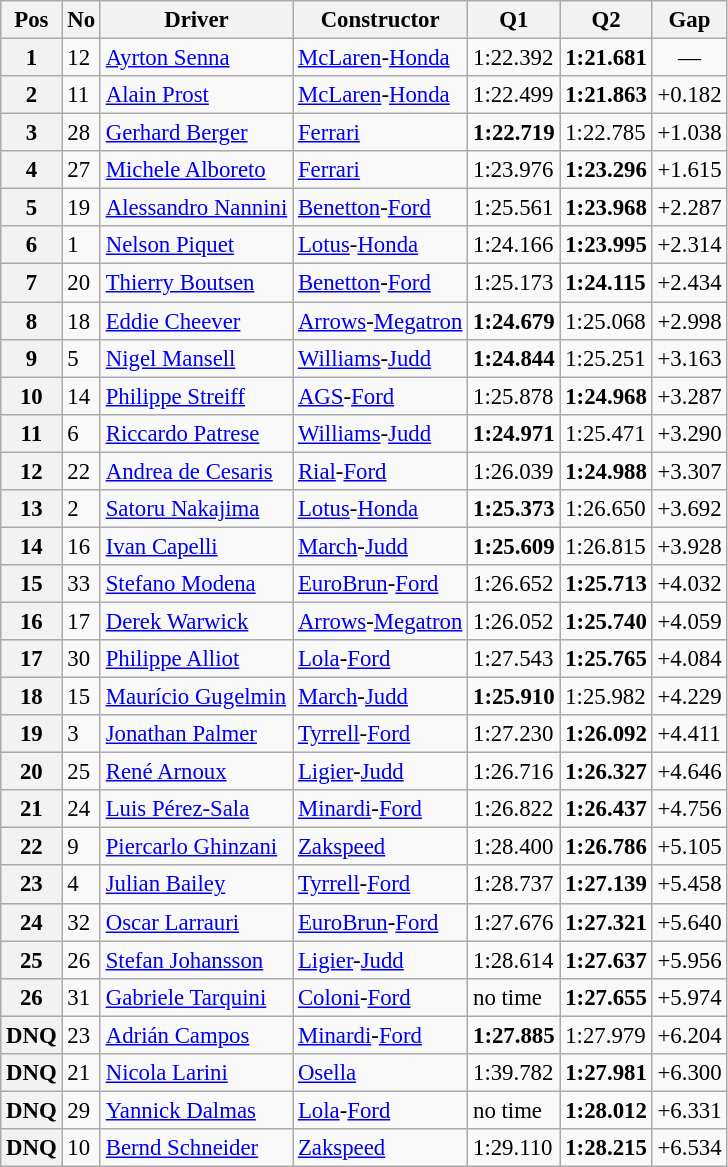<table class="wikitable sortable" style="font-size: 95%;">
<tr>
<th>Pos</th>
<th>No</th>
<th>Driver</th>
<th>Constructor</th>
<th>Q1</th>
<th>Q2</th>
<th>Gap</th>
</tr>
<tr>
<th>1</th>
<td>12</td>
<td> <a href='#'>Ayrton Senna</a></td>
<td><a href='#'>McLaren</a>-<a href='#'>Honda</a></td>
<td>1:22.392</td>
<td><strong>1:21.681</strong></td>
<td align="center">—</td>
</tr>
<tr>
<th>2</th>
<td>11</td>
<td> <a href='#'>Alain Prost</a></td>
<td><a href='#'>McLaren</a>-<a href='#'>Honda</a></td>
<td>1:22.499</td>
<td><strong>1:21.863</strong></td>
<td>+0.182</td>
</tr>
<tr>
<th>3</th>
<td>28</td>
<td> <a href='#'>Gerhard Berger</a></td>
<td><a href='#'>Ferrari</a></td>
<td><strong>1:22.719</strong></td>
<td>1:22.785</td>
<td>+1.038</td>
</tr>
<tr>
<th>4</th>
<td>27</td>
<td> <a href='#'>Michele Alboreto</a></td>
<td><a href='#'>Ferrari</a></td>
<td>1:23.976</td>
<td><strong>1:23.296</strong></td>
<td>+1.615</td>
</tr>
<tr>
<th>5</th>
<td>19</td>
<td> <a href='#'>Alessandro Nannini</a></td>
<td><a href='#'>Benetton</a>-<a href='#'>Ford</a></td>
<td>1:25.561</td>
<td><strong>1:23.968</strong></td>
<td>+2.287</td>
</tr>
<tr>
<th>6</th>
<td>1</td>
<td> <a href='#'>Nelson Piquet</a></td>
<td><a href='#'>Lotus</a>-<a href='#'>Honda</a></td>
<td>1:24.166</td>
<td><strong>1:23.995</strong></td>
<td>+2.314</td>
</tr>
<tr>
<th>7</th>
<td>20</td>
<td> <a href='#'>Thierry Boutsen</a></td>
<td><a href='#'>Benetton</a>-<a href='#'>Ford</a></td>
<td>1:25.173</td>
<td><strong>1:24.115</strong></td>
<td>+2.434</td>
</tr>
<tr>
<th>8</th>
<td>18</td>
<td> <a href='#'>Eddie Cheever</a></td>
<td><a href='#'>Arrows</a>-<a href='#'>Megatron</a></td>
<td><strong>1:24.679</strong></td>
<td>1:25.068</td>
<td>+2.998</td>
</tr>
<tr>
<th>9</th>
<td>5</td>
<td> <a href='#'>Nigel Mansell</a></td>
<td><a href='#'>Williams</a>-<a href='#'>Judd</a></td>
<td><strong>1:24.844</strong></td>
<td>1:25.251</td>
<td>+3.163</td>
</tr>
<tr>
<th>10</th>
<td>14</td>
<td> <a href='#'>Philippe Streiff</a></td>
<td><a href='#'>AGS</a>-<a href='#'>Ford</a></td>
<td>1:25.878</td>
<td><strong>1:24.968</strong></td>
<td>+3.287</td>
</tr>
<tr>
<th>11</th>
<td>6</td>
<td> <a href='#'>Riccardo Patrese</a></td>
<td><a href='#'>Williams</a>-<a href='#'>Judd</a></td>
<td><strong>1:24.971</strong></td>
<td>1:25.471</td>
<td>+3.290</td>
</tr>
<tr>
<th>12</th>
<td>22</td>
<td> <a href='#'>Andrea de Cesaris</a></td>
<td><a href='#'>Rial</a>-<a href='#'>Ford</a></td>
<td>1:26.039</td>
<td><strong>1:24.988</strong></td>
<td>+3.307</td>
</tr>
<tr>
<th>13</th>
<td>2</td>
<td> <a href='#'>Satoru Nakajima</a></td>
<td><a href='#'>Lotus</a>-<a href='#'>Honda</a></td>
<td><strong>1:25.373</strong></td>
<td>1:26.650</td>
<td>+3.692</td>
</tr>
<tr>
<th>14</th>
<td>16</td>
<td> <a href='#'>Ivan Capelli</a></td>
<td><a href='#'>March</a>-<a href='#'>Judd</a></td>
<td><strong>1:25.609</strong></td>
<td>1:26.815</td>
<td>+3.928</td>
</tr>
<tr>
<th>15</th>
<td>33</td>
<td> <a href='#'>Stefano Modena</a></td>
<td><a href='#'>EuroBrun</a>-<a href='#'>Ford</a></td>
<td>1:26.652</td>
<td><strong>1:25.713</strong></td>
<td>+4.032</td>
</tr>
<tr>
<th>16</th>
<td>17</td>
<td> <a href='#'>Derek Warwick</a></td>
<td><a href='#'>Arrows</a>-<a href='#'>Megatron</a></td>
<td>1:26.052</td>
<td><strong>1:25.740</strong></td>
<td>+4.059</td>
</tr>
<tr>
<th>17</th>
<td>30</td>
<td> <a href='#'>Philippe Alliot</a></td>
<td><a href='#'>Lola</a>-<a href='#'>Ford</a></td>
<td>1:27.543</td>
<td><strong>1:25.765</strong></td>
<td>+4.084</td>
</tr>
<tr>
<th>18</th>
<td>15</td>
<td> <a href='#'>Maurício Gugelmin</a></td>
<td><a href='#'>March</a>-<a href='#'>Judd</a></td>
<td><strong>1:25.910</strong></td>
<td>1:25.982</td>
<td>+4.229</td>
</tr>
<tr>
<th>19</th>
<td>3</td>
<td> <a href='#'>Jonathan Palmer</a></td>
<td><a href='#'>Tyrrell</a>-<a href='#'>Ford</a></td>
<td>1:27.230</td>
<td><strong>1:26.092</strong></td>
<td>+4.411</td>
</tr>
<tr>
<th>20</th>
<td>25</td>
<td> <a href='#'>René Arnoux</a></td>
<td><a href='#'>Ligier</a>-<a href='#'>Judd</a></td>
<td>1:26.716</td>
<td><strong>1:26.327</strong></td>
<td>+4.646</td>
</tr>
<tr>
<th>21</th>
<td>24</td>
<td> <a href='#'>Luis Pérez-Sala</a></td>
<td><a href='#'>Minardi</a>-<a href='#'>Ford</a></td>
<td>1:26.822</td>
<td><strong>1:26.437</strong></td>
<td>+4.756</td>
</tr>
<tr>
<th>22</th>
<td>9</td>
<td> <a href='#'>Piercarlo Ghinzani</a></td>
<td><a href='#'>Zakspeed</a></td>
<td>1:28.400</td>
<td><strong>1:26.786</strong></td>
<td>+5.105</td>
</tr>
<tr>
<th>23</th>
<td>4</td>
<td> <a href='#'>Julian Bailey</a></td>
<td><a href='#'>Tyrrell</a>-<a href='#'>Ford</a></td>
<td>1:28.737</td>
<td><strong>1:27.139</strong></td>
<td>+5.458</td>
</tr>
<tr>
<th>24</th>
<td>32</td>
<td> <a href='#'>Oscar Larrauri</a></td>
<td><a href='#'>EuroBrun</a>-<a href='#'>Ford</a></td>
<td>1:27.676</td>
<td><strong>1:27.321</strong></td>
<td>+5.640</td>
</tr>
<tr>
<th>25</th>
<td>26</td>
<td> <a href='#'>Stefan Johansson</a></td>
<td><a href='#'>Ligier</a>-<a href='#'>Judd</a></td>
<td>1:28.614</td>
<td><strong>1:27.637</strong></td>
<td>+5.956</td>
</tr>
<tr>
<th>26</th>
<td>31</td>
<td> <a href='#'>Gabriele Tarquini</a></td>
<td><a href='#'>Coloni</a>-<a href='#'>Ford</a></td>
<td>no time</td>
<td><strong>1:27.655</strong></td>
<td>+5.974</td>
</tr>
<tr>
<th>DNQ</th>
<td>23</td>
<td> <a href='#'>Adrián Campos</a></td>
<td><a href='#'>Minardi</a>-<a href='#'>Ford</a></td>
<td><strong>1:27.885</strong></td>
<td>1:27.979</td>
<td>+6.204</td>
</tr>
<tr>
<th>DNQ</th>
<td>21</td>
<td> <a href='#'>Nicola Larini</a></td>
<td><a href='#'>Osella</a></td>
<td>1:39.782</td>
<td><strong>1:27.981</strong></td>
<td>+6.300</td>
</tr>
<tr>
<th>DNQ</th>
<td>29</td>
<td> <a href='#'>Yannick Dalmas</a></td>
<td><a href='#'>Lola</a>-<a href='#'>Ford</a></td>
<td>no time</td>
<td><strong>1:28.012</strong></td>
<td>+6.331</td>
</tr>
<tr>
<th>DNQ</th>
<td>10</td>
<td> <a href='#'>Bernd Schneider</a></td>
<td><a href='#'>Zakspeed</a></td>
<td>1:29.110</td>
<td><strong>1:28.215</strong></td>
<td>+6.534</td>
</tr>
</table>
